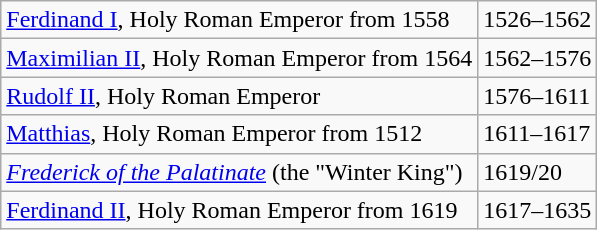<table class="wikitable">
<tr>
<td><a href='#'>Ferdinand I</a>, Holy Roman Emperor from 1558</td>
<td>1526–1562</td>
</tr>
<tr>
<td><a href='#'>Maximilian II</a>, Holy Roman Emperor from 1564</td>
<td>1562–1576</td>
</tr>
<tr>
<td><a href='#'>Rudolf II</a>, Holy Roman Emperor</td>
<td>1576–1611</td>
</tr>
<tr>
<td><a href='#'>Matthias</a>, Holy Roman Emperor from 1512</td>
<td>1611–1617</td>
</tr>
<tr>
<td><em><a href='#'>Frederick of the Palatinate</a></em> (the "Winter King")</td>
<td>1619/20</td>
</tr>
<tr>
<td><a href='#'>Ferdinand II</a>, Holy Roman Emperor from 1619</td>
<td>1617–1635</td>
</tr>
</table>
